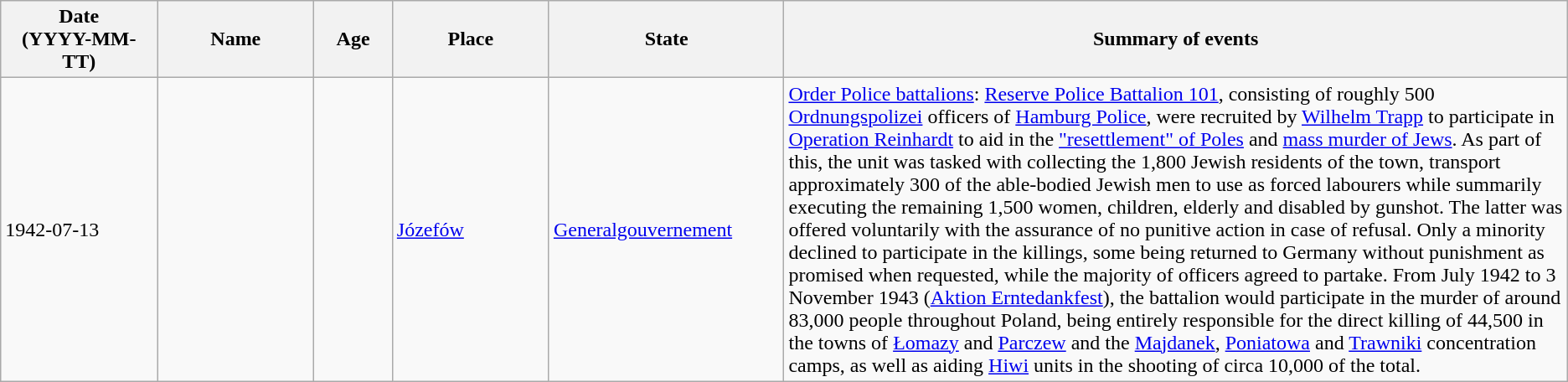<table class="wikitable sortable static-row-numbers static-row-header-text">
<tr>
<th style="width:10%;">Date<br>(YYYY-MM-TT)</th>
<th style="width:10%;">Name</th>
<th style="width:5%;">Age</th>
<th style="width:10%;">Place</th>
<th style="width:15%;">State</th>
<th style="width:50%;">Summary of events</th>
</tr>
<tr>
<td>1942-07-13</td>
<td></td>
<td></td>
<td><a href='#'>Józefów</a></td>
<td><a href='#'>Generalgouvernement</a></td>
<td><a href='#'>Order Police battalions</a>: <a href='#'>Reserve Police Battalion 101</a>, consisting of roughly 500 <a href='#'>Ordnungspolizei</a> officers of <a href='#'>Hamburg Police</a>, were recruited by <a href='#'>Wilhelm Trapp</a> to participate in <a href='#'>Operation Reinhardt</a> to aid in the <a href='#'>"resettlement" of Poles</a> and <a href='#'>mass murder of Jews</a>. As part of this, the unit was tasked with collecting the 1,800 Jewish residents of the town, transport approximately 300 of the able-bodied Jewish men to use as forced labourers while summarily executing the remaining 1,500 women, children, elderly and disabled by gunshot. The latter was offered voluntarily with the assurance of no punitive action in case of refusal. Only a minority declined to participate in the killings, some being returned to Germany without punishment as promised when requested, while the majority of officers agreed to partake. From July 1942 to 3 November 1943 (<a href='#'>Aktion Erntedankfest</a>), the battalion would participate in the murder of around 83,000 people throughout Poland, being entirely responsible for the direct killing of 44,500 in the towns of <a href='#'>Łomazy</a> and <a href='#'>Parczew</a> and the <a href='#'>Majdanek</a>, <a href='#'>Poniatowa</a> and <a href='#'>Trawniki</a> concentration camps, as well as aiding <a href='#'>Hiwi</a> units in the shooting of circa 10,000 of the total.</td>
</tr>
</table>
